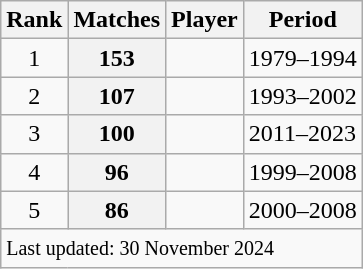<table class="wikitable plainrowheaders sortable">
<tr>
<th scope=col>Rank</th>
<th scope=col>Matches</th>
<th scope=col>Player</th>
<th scope=col>Period</th>
</tr>
<tr>
<td align=center>1</td>
<th scope=row style=text-align:center;>153</th>
<td></td>
<td>1979–1994</td>
</tr>
<tr>
<td align=center>2</td>
<th scope=row style=text-align:center;>107</th>
<td></td>
<td>1993–2002</td>
</tr>
<tr>
<td align=center>3</td>
<th scope=row style=text-align:center;>100</th>
<td></td>
<td>2011–2023</td>
</tr>
<tr>
<td align=center>4</td>
<th scope=row style=text-align:center;>96</th>
<td></td>
<td>1999–2008</td>
</tr>
<tr>
<td align=center>5</td>
<th scope=row style=text-align:center;>86</th>
<td></td>
<td>2000–2008</td>
</tr>
<tr class=sortbottom>
<td colspan=4><small>Last updated: 30 November 2024</small></td>
</tr>
</table>
